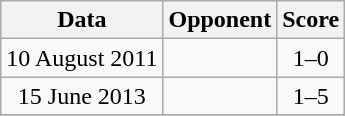<table class="wikitable" style="text-align: center;">
<tr>
<th>Data</th>
<th>Opponent</th>
<th>Score</th>
</tr>
<tr>
<td>10 August 2011</td>
<td align="center"></td>
<td align="center">1–0</td>
</tr>
<tr>
<td>15 June 2013</td>
<td align="center"></td>
<td align="center">1–5</td>
</tr>
<tr>
</tr>
</table>
